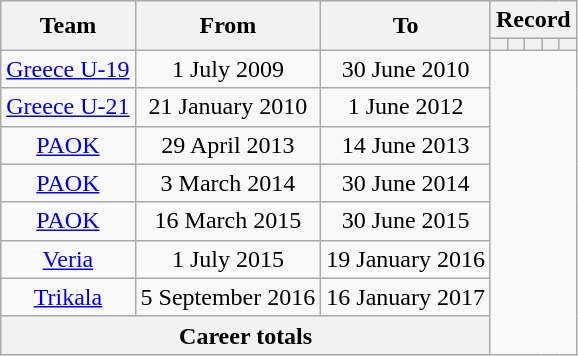<table class="wikitable" style="text-align: center">
<tr>
<th rowspan=2>Team</th>
<th rowspan=2>From</th>
<th rowspan=2>To</th>
<th colspan=8>Record</th>
</tr>
<tr>
<th></th>
<th></th>
<th></th>
<th></th>
<th></th>
</tr>
<tr>
<td><a href='#'>Greece U-19</a></td>
<td>1 July 2009</td>
<td>30 June 2010<br></td>
</tr>
<tr>
<td><a href='#'>Greece U-21</a></td>
<td>21 January 2010</td>
<td>1 June 2012<br></td>
</tr>
<tr>
<td><a href='#'>PAOK</a></td>
<td>29 April 2013</td>
<td>14 June 2013<br></td>
</tr>
<tr>
<td><a href='#'>PAOK</a></td>
<td>3 March 2014</td>
<td>30 June 2014<br></td>
</tr>
<tr>
<td><a href='#'>PAOK</a></td>
<td>16 March 2015</td>
<td>30 June 2015<br></td>
</tr>
<tr>
<td><a href='#'>Veria</a></td>
<td>1 July 2015</td>
<td>19 January 2016<br></td>
</tr>
<tr>
<td><a href='#'>Trikala</a></td>
<td>5 September 2016</td>
<td>16 January 2017<br></td>
</tr>
<tr>
<th colspan=3>Career totals<br></th>
</tr>
</table>
